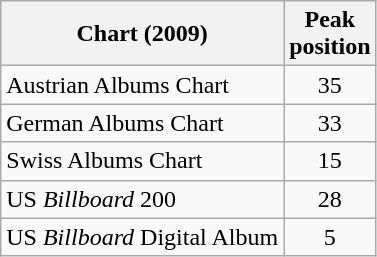<table class="wikitable sortable">
<tr>
<th>Chart (2009)</th>
<th>Peak<br>position</th>
</tr>
<tr>
<td>Austrian Albums Chart</td>
<td style="text-align:center;">35</td>
</tr>
<tr>
<td>German Albums Chart</td>
<td style="text-align:center;">33</td>
</tr>
<tr>
<td>Swiss Albums Chart</td>
<td style="text-align:center;">15</td>
</tr>
<tr>
<td>US <em>Billboard</em> 200</td>
<td style="text-align:center;">28</td>
</tr>
<tr>
<td>US <em>Billboard</em> Digital Album</td>
<td style="text-align:center;">5</td>
</tr>
</table>
